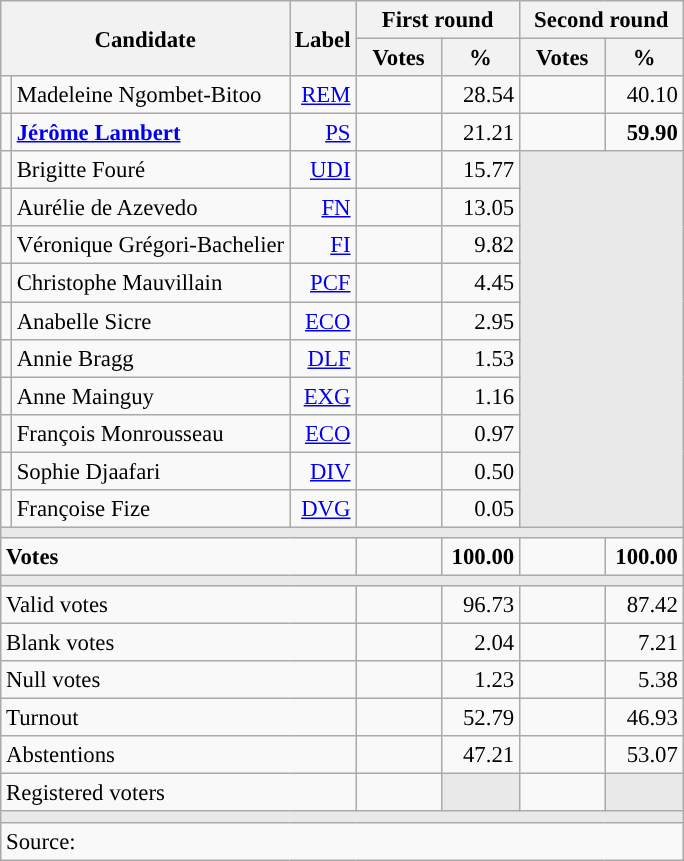<table class="wikitable" style="text-align:right;font-size:95%;">
<tr>
<th colspan="2" rowspan="2">Candidate</th>
<th rowspan="2">Label</th>
<th colspan="2">First round</th>
<th colspan="2">Second round</th>
</tr>
<tr>
<th style="width:50px;">Votes</th>
<th style="width:45px;">%</th>
<th style="width:50px;">Votes</th>
<th style="width:45px;">%</th>
</tr>
<tr>
<td style="color:inherit;background:"></td>
<td style="text-align:left;">Madeleine Ngombet-Bitoo</td>
<td><a href='#'>REM</a></td>
<td></td>
<td>28.54</td>
<td></td>
<td>40.10</td>
</tr>
<tr>
<td style="color:inherit;background:"></td>
<td style="text-align:left;"><strong><a href='#'>Jérôme Lambert</a></strong></td>
<td><a href='#'>PS</a></td>
<td></td>
<td>21.21</td>
<td><strong></strong></td>
<td><strong>59.90</strong></td>
</tr>
<tr>
<td style="color:inherit;background:"></td>
<td style="text-align:left;">Brigitte Fouré</td>
<td><a href='#'>UDI</a></td>
<td></td>
<td>15.77</td>
<td colspan="2" rowspan="10" style="background:#E9E9E9;"></td>
</tr>
<tr>
<td style="color:inherit;background:"></td>
<td style="text-align:left;">Aurélie de Azevedo</td>
<td><a href='#'>FN</a></td>
<td></td>
<td>13.05</td>
</tr>
<tr>
<td style="color:inherit;background:"></td>
<td style="text-align:left;">Véronique Grégori-Bachelier</td>
<td><a href='#'>FI</a></td>
<td></td>
<td>9.82</td>
</tr>
<tr>
<td style="color:inherit;background:"></td>
<td style="text-align:left;">Christophe Mauvillain</td>
<td><a href='#'>PCF</a></td>
<td></td>
<td>4.45</td>
</tr>
<tr>
<td style="color:inherit;background:"></td>
<td style="text-align:left;">Anabelle Sicre</td>
<td><a href='#'>ECO</a></td>
<td></td>
<td>2.95</td>
</tr>
<tr>
<td style="color:inherit;background:"></td>
<td style="text-align:left;">Annie Bragg</td>
<td><a href='#'>DLF</a></td>
<td></td>
<td>1.53</td>
</tr>
<tr>
<td style="color:inherit;background:"></td>
<td style="text-align:left;">Anne Mainguy</td>
<td><a href='#'>EXG</a></td>
<td></td>
<td>1.16</td>
</tr>
<tr>
<td style="color:inherit;background:"></td>
<td style="text-align:left;">François Monrousseau</td>
<td><a href='#'>ECO</a></td>
<td></td>
<td>0.97</td>
</tr>
<tr>
<td style="color:inherit;background:"></td>
<td style="text-align:left;">Sophie Djaafari</td>
<td><a href='#'>DIV</a></td>
<td></td>
<td>0.50</td>
</tr>
<tr>
<td style="color:inherit;background:"></td>
<td style="text-align:left;">Françoise Fize</td>
<td><a href='#'>DVG</a></td>
<td></td>
<td>0.05</td>
</tr>
<tr>
<td colspan="7" style="background:#E9E9E9;"></td>
</tr>
<tr style="font-weight:bold;">
<td colspan="3" style="text-align:left;">Votes</td>
<td></td>
<td>100.00</td>
<td></td>
<td>100.00</td>
</tr>
<tr>
<td colspan="7" style="background:#E9E9E9;"></td>
</tr>
<tr>
<td colspan="3" style="text-align:left;">Valid votes</td>
<td></td>
<td>96.73</td>
<td></td>
<td>87.42</td>
</tr>
<tr>
<td colspan="3" style="text-align:left;">Blank votes</td>
<td></td>
<td>2.04</td>
<td></td>
<td>7.21</td>
</tr>
<tr>
<td colspan="3" style="text-align:left;">Null votes</td>
<td></td>
<td>1.23</td>
<td></td>
<td>5.38</td>
</tr>
<tr>
<td colspan="3" style="text-align:left;">Turnout</td>
<td></td>
<td>52.79</td>
<td></td>
<td>46.93</td>
</tr>
<tr>
<td colspan="3" style="text-align:left;">Abstentions</td>
<td></td>
<td>47.21</td>
<td></td>
<td>53.07</td>
</tr>
<tr>
<td colspan="3" style="text-align:left;">Registered voters</td>
<td></td>
<td style="color:inherit;background:#E9E9E9;"></td>
<td></td>
<td style="color:inherit;background:#E9E9E9;"></td>
</tr>
<tr>
<td colspan="7" style="background:#E9E9E9;"></td>
</tr>
<tr>
<td colspan="7" style="text-align:left;">Source: </td>
</tr>
</table>
